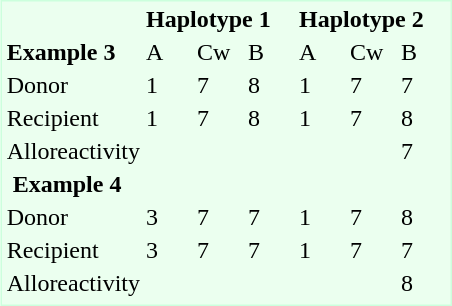<table style="margin-left:1em;  border:1px #ccffdd solid; background:#ebffef; align:center;" align="right">
<tr>
<td></td>
<td colspan = "3"><strong>Haplotype 1</strong></td>
<td colspan = "3"><strong>Haplotype 2</strong></td>
</tr>
<tr>
<td><strong>Example 3</strong></td>
<td width = "30">A</td>
<td width = "30">Cw</td>
<td width = "30">B</td>
<td width = "30">A</td>
<td width = "30">Cw</td>
<td width = "30">B</td>
</tr>
<tr>
<td>Donor</td>
<td>1</td>
<td>7</td>
<td>8</td>
<td>1</td>
<td>7</td>
<td>7</td>
</tr>
<tr>
<td>Recipient</td>
<td>1</td>
<td>7</td>
<td>8</td>
<td>1</td>
<td>7</td>
<td>8</td>
</tr>
<tr>
<td>Alloreactivity</td>
<td></td>
<td></td>
<td></td>
<td></td>
<td></td>
<td><span>7</span></td>
</tr>
<tr>
<td colspan = "7" align="left"><span> <strong>Example 4</strong></span></td>
</tr>
<tr>
<td>Donor</td>
<td>3</td>
<td>7</td>
<td>7</td>
<td>1</td>
<td>7</td>
<td>8</td>
</tr>
<tr>
<td>Recipient</td>
<td>3</td>
<td>7</td>
<td>7</td>
<td>1</td>
<td>7</td>
<td>7</td>
</tr>
<tr>
<td>Alloreactivity</td>
<td></td>
<td></td>
<td></td>
<td></td>
<td></td>
<td><span>8</span></td>
</tr>
<tr>
</tr>
</table>
